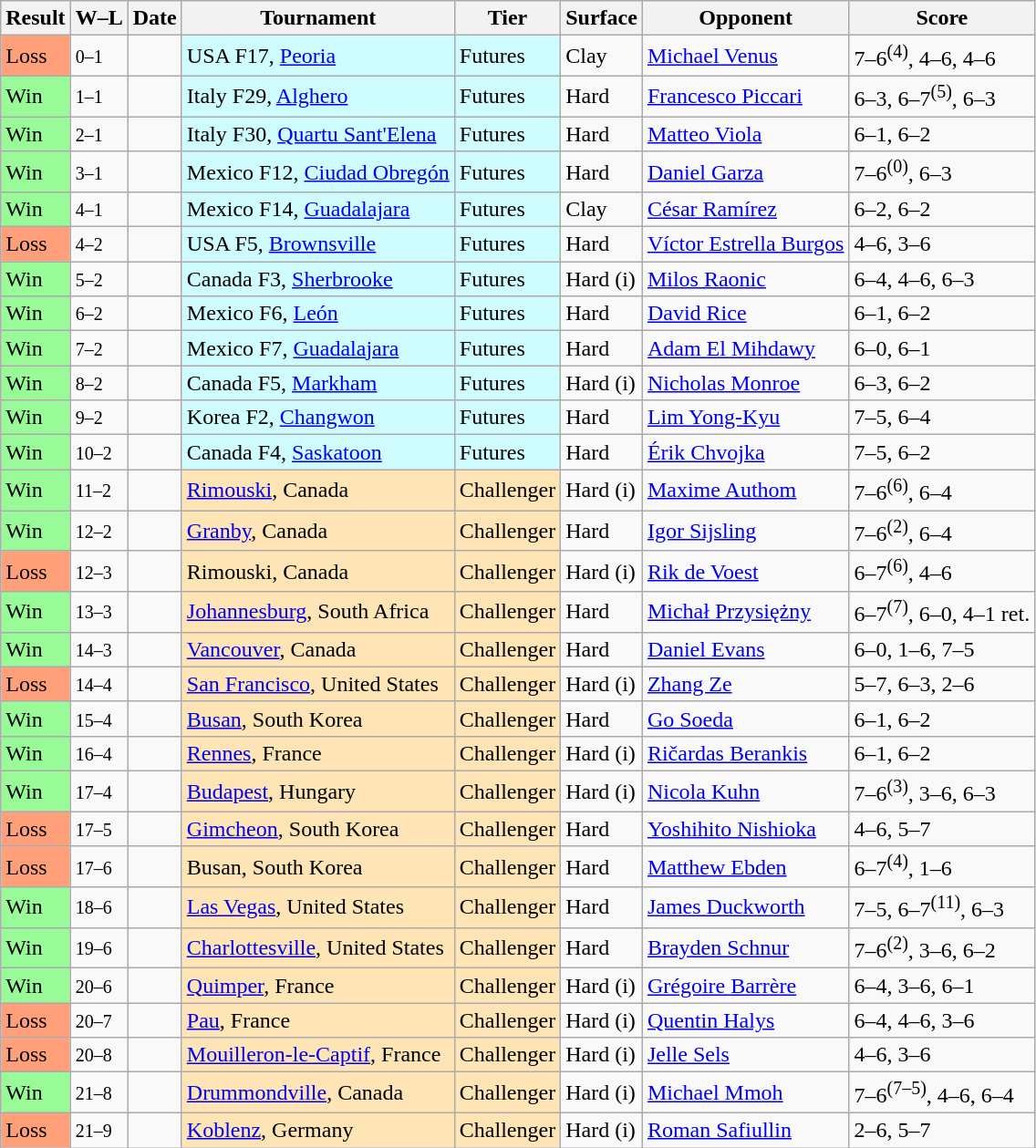<table class="sortable wikitable">
<tr>
<th>Result</th>
<th class="unsortable">W–L</th>
<th>Date</th>
<th>Tournament</th>
<th>Tier</th>
<th>Surface</th>
<th>Opponent</th>
<th class="unsortable">Score</th>
</tr>
<tr>
<td style="background:#ffa07a;">Loss</td>
<td><small>0–1</small></td>
<td></td>
<td style="background:#cffcff;">USA F17, <a href='#'>Peoria</a></td>
<td style="background:#cffcff;">Futures</td>
<td>Clay</td>
<td> <a href='#'>Michael Venus</a></td>
<td>7–6<sup>(4)</sup>, 4–6, 4–6</td>
</tr>
<tr>
<td style="background:#98fb98;">Win</td>
<td><small>1–1</small></td>
<td></td>
<td style="background:#cffcff;">Italy F29, <a href='#'>Alghero</a></td>
<td style="background:#cffcff;">Futures</td>
<td>Hard</td>
<td> <a href='#'>Francesco Piccari</a></td>
<td>6–3, 6–7<sup>(5)</sup>, 6–3</td>
</tr>
<tr>
<td style="background:#98fb98;">Win</td>
<td><small>2–1</small></td>
<td></td>
<td style="background:#cffcff;">Italy F30, <a href='#'>Quartu Sant'Elena</a></td>
<td style="background:#cffcff;">Futures</td>
<td>Hard</td>
<td> <a href='#'>Matteo Viola</a></td>
<td>6–1, 6–2</td>
</tr>
<tr>
<td style="background:#98fb98;">Win</td>
<td><small>3–1</small></td>
<td></td>
<td style="background:#cffcff;">Mexico F12, <a href='#'>Ciudad Obregón</a></td>
<td style="background:#cffcff;">Futures</td>
<td>Hard</td>
<td> <a href='#'>Daniel Garza</a></td>
<td>7–6<sup>(0)</sup>, 6–3</td>
</tr>
<tr>
<td style="background:#98fb98;">Win</td>
<td><small>4–1</small></td>
<td></td>
<td style="background:#cffcff;">Mexico F14, <a href='#'>Guadalajara</a></td>
<td style="background:#cffcff;">Futures</td>
<td>Clay</td>
<td> <a href='#'>César Ramírez</a></td>
<td>6–2, 6–2</td>
</tr>
<tr>
<td style="background:#ffa07a;">Loss</td>
<td><small>4–2</small></td>
<td></td>
<td style="background:#cffcff;">USA F5, <a href='#'>Brownsville</a></td>
<td style="background:#cffcff;">Futures</td>
<td>Hard</td>
<td> <a href='#'>Víctor Estrella Burgos</a></td>
<td>4–6, 3–6</td>
</tr>
<tr>
<td style="background:#98fb98;">Win</td>
<td><small>5–2</small></td>
<td></td>
<td style="background:#cffcff;">Canada F3, <a href='#'>Sherbrooke</a></td>
<td style="background:#cffcff;">Futures</td>
<td>Hard (i)</td>
<td> <a href='#'>Milos Raonic</a></td>
<td>6–4, 4–6, 6–3</td>
</tr>
<tr>
<td style="background:#98fb98;">Win</td>
<td><small>6–2</small></td>
<td></td>
<td style="background:#cffcff;">Mexico F6, <a href='#'>León</a></td>
<td style="background:#cffcff;">Futures</td>
<td>Hard</td>
<td> <a href='#'>David Rice</a></td>
<td>6–1, 6–2</td>
</tr>
<tr>
<td style="background:#98fb98;">Win</td>
<td><small>7–2</small></td>
<td></td>
<td style="background:#cffcff;">Mexico F7, <a href='#'>Guadalajara</a></td>
<td style="background:#cffcff;">Futures</td>
<td>Hard</td>
<td> <a href='#'>Adam El Mihdawy</a></td>
<td>6–0, 6–1</td>
</tr>
<tr>
<td style="background:#98fb98;">Win</td>
<td><small>8–2</small></td>
<td></td>
<td style="background:#cffcff;">Canada F5, <a href='#'>Markham</a></td>
<td style="background:#cffcff;">Futures</td>
<td>Hard (i)</td>
<td> <a href='#'>Nicholas Monroe</a></td>
<td>6–3, 6–2</td>
</tr>
<tr>
<td style="background:#98fb98;">Win</td>
<td><small>9–2</small></td>
<td></td>
<td style="background:#cffcff;">Korea F2, <a href='#'>Changwon</a></td>
<td style="background:#cffcff;">Futures</td>
<td>Hard</td>
<td> <a href='#'>Lim Yong-Kyu</a></td>
<td>7–5, 6–4</td>
</tr>
<tr>
<td style="background:#98fb98;">Win</td>
<td><small>10–2</small></td>
<td></td>
<td style="background:#cffcff;">Canada F4, <a href='#'>Saskatoon</a></td>
<td style="background:#cffcff;">Futures</td>
<td>Hard</td>
<td> <a href='#'>Érik Chvojka</a></td>
<td>7–5, 6–2</td>
</tr>
<tr>
<td style="background:#98fb98;">Win</td>
<td><small>11–2</small></td>
<td><a href='#'></a></td>
<td style="background:moccasin;"><a href='#'>Rimouski</a>, Canada</td>
<td style="background:moccasin;">Challenger</td>
<td>Hard (i)</td>
<td> <a href='#'>Maxime Authom</a></td>
<td>7–6<sup>(6)</sup>, 6–4</td>
</tr>
<tr>
<td style="background:#98fb98;">Win</td>
<td><small>12–2</small></td>
<td><a href='#'></a></td>
<td style="background:moccasin;"><a href='#'>Granby</a>, Canada</td>
<td style="background:moccasin;">Challenger</td>
<td>Hard</td>
<td> <a href='#'>Igor Sijsling</a></td>
<td>7–6<sup>(2)</sup>, 6–4</td>
</tr>
<tr>
<td style="background:#ffa07a;">Loss</td>
<td><small>12–3</small></td>
<td><a href='#'></a></td>
<td style="background:moccasin;">Rimouski, Canada</td>
<td style="background:moccasin;">Challenger</td>
<td>Hard (i)</td>
<td> <a href='#'>Rik de Voest</a></td>
<td>6–7<sup>(6)</sup>, 4–6</td>
</tr>
<tr>
<td style="background:#98fb98;">Win</td>
<td><small>13–3</small></td>
<td><a href='#'></a></td>
<td style="background:moccasin;"><a href='#'>Johannesburg</a>, South Africa</td>
<td style="background:moccasin;">Challenger</td>
<td>Hard</td>
<td> <a href='#'>Michał Przysiężny</a></td>
<td>6–7<sup>(7)</sup>, 6–0, 4–1 ret.</td>
</tr>
<tr>
<td style="background:#98fb98;">Win</td>
<td><small>14–3</small></td>
<td><a href='#'></a></td>
<td style="background:moccasin;"><a href='#'>Vancouver</a>, Canada</td>
<td style="background:moccasin;">Challenger</td>
<td>Hard</td>
<td> <a href='#'>Daniel Evans</a></td>
<td>6–0, 1–6, 7–5</td>
</tr>
<tr>
<td style="background:#ffa07a;">Loss</td>
<td><small>14–4</small></td>
<td><a href='#'></a></td>
<td style="background:moccasin;"><a href='#'>San Francisco</a>, United States</td>
<td style="background:moccasin;">Challenger</td>
<td>Hard (i)</td>
<td> <a href='#'>Zhang Ze</a></td>
<td>5–7, 6–3, 2–6</td>
</tr>
<tr>
<td style="background:#98fb98;">Win</td>
<td><small>15–4</small></td>
<td><a href='#'></a></td>
<td style="background:moccasin;"><a href='#'>Busan</a>, South Korea</td>
<td style="background:moccasin;">Challenger</td>
<td>Hard</td>
<td> <a href='#'>Go Soeda</a></td>
<td>6–1, 6–2</td>
</tr>
<tr>
<td style="background:#98fb98;">Win</td>
<td><small>16–4</small></td>
<td><a href='#'></a></td>
<td style="background:moccasin;"><a href='#'>Rennes</a>, France</td>
<td style="background:moccasin;">Challenger</td>
<td>Hard (i)</td>
<td> <a href='#'>Ričardas Berankis</a></td>
<td>6–1, 6–2</td>
</tr>
<tr>
<td style="background:#98fb98;">Win</td>
<td><small>17–4</small></td>
<td><a href='#'></a></td>
<td style="background:moccasin;"><a href='#'>Budapest</a>, Hungary</td>
<td style="background:moccasin;">Challenger</td>
<td>Hard (i)</td>
<td> <a href='#'>Nicola Kuhn</a></td>
<td>7–6<sup>(3)</sup>, 3–6, 6–3</td>
</tr>
<tr>
<td style="background:#ffa07a;">Loss</td>
<td><small>17–5</small></td>
<td><a href='#'></a></td>
<td style="background:moccasin;"><a href='#'>Gimcheon</a>, South Korea</td>
<td style="background:moccasin;">Challenger</td>
<td>Hard</td>
<td> <a href='#'>Yoshihito Nishioka</a></td>
<td>4–6, 5–7</td>
</tr>
<tr>
<td style="background:#ffa07a;">Loss</td>
<td><small>17–6</small></td>
<td><a href='#'></a></td>
<td style="background:moccasin;">Busan, South Korea</td>
<td style="background:moccasin;">Challenger</td>
<td>Hard</td>
<td> <a href='#'>Matthew Ebden</a></td>
<td>6–7<sup>(4)</sup>, 1–6</td>
</tr>
<tr>
<td style="background:#98fb98;">Win</td>
<td><small>18–6</small></td>
<td><a href='#'></a></td>
<td style="background:moccasin;"><a href='#'>Las Vegas</a>, United States</td>
<td style="background:moccasin;">Challenger</td>
<td>Hard</td>
<td> <a href='#'>James Duckworth</a></td>
<td>7–5, 6–7<sup>(11)</sup>, 6–3</td>
</tr>
<tr>
<td style="background:#98fb98;">Win</td>
<td><small>19–6</small></td>
<td><a href='#'></a></td>
<td style="background:moccasin;"><a href='#'>Charlottesville</a>, United States</td>
<td style="background:moccasin;">Challenger</td>
<td>Hard</td>
<td> <a href='#'>Brayden Schnur</a></td>
<td>7–6<sup>(2)</sup>, 3–6, 6–2</td>
</tr>
<tr>
<td style="background:#98fb98;">Win</td>
<td><small>20–6</small></td>
<td><a href='#'></a></td>
<td style="background:moccasin;"><a href='#'>Quimper</a>, France</td>
<td style="background:moccasin;">Challenger</td>
<td>Hard (i)</td>
<td> <a href='#'>Grégoire Barrère</a></td>
<td>6–4, 3–6, 6–1</td>
</tr>
<tr>
<td style="background:#ffa07a;">Loss</td>
<td><small>20–7</small></td>
<td><a href='#'></a></td>
<td style="background:moccasin;"><a href='#'>Pau</a>, France</td>
<td style="background:moccasin;">Challenger</td>
<td>Hard (i)</td>
<td> <a href='#'>Quentin Halys</a></td>
<td>6–4, 4–6, 3–6</td>
</tr>
<tr>
<td style="background:#ffa07a;">Loss</td>
<td><small>20–8</small></td>
<td><a href='#'></a></td>
<td style="background:moccasin;"><a href='#'>Mouilleron-le-Captif</a>, France</td>
<td style="background:moccasin;">Challenger</td>
<td>Hard (i)</td>
<td> <a href='#'>Jelle Sels</a></td>
<td>4–6, 3–6</td>
</tr>
<tr>
<td style="background:#98fb98;">Win</td>
<td><small>21–8</small></td>
<td><a href='#'></a></td>
<td style="background:moccasin;"><a href='#'>Drummondville</a>, Canada</td>
<td style="background:moccasin;">Challenger</td>
<td>Hard (i)</td>
<td> <a href='#'>Michael Mmoh</a></td>
<td>7–6<sup>(7–5)</sup>, 4–6, 6–4</td>
</tr>
<tr>
<td style="background:#ffa07a;">Loss</td>
<td><small>21–9</small></td>
<td><a href='#'></a></td>
<td style="background:moccasin;"><a href='#'>Koblenz</a>, Germany</td>
<td style="background:moccasin;">Challenger</td>
<td>Hard (i)</td>
<td> <a href='#'>Roman Safiullin</a></td>
<td>2–6, 5–7</td>
</tr>
</table>
